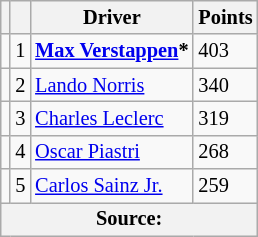<table class="wikitable" style="font-size: 85%;">
<tr>
<th scope="col"></th>
<th scope="col"></th>
<th scope="col">Driver</th>
<th scope="col">Points</th>
</tr>
<tr>
<td align="left"></td>
<td align="center">1</td>
<td> <strong><a href='#'>Max Verstappen</a>*</strong></td>
<td align="left">403</td>
</tr>
<tr>
<td align="left"></td>
<td align="center">2</td>
<td> <a href='#'>Lando Norris</a></td>
<td align="left">340</td>
</tr>
<tr>
<td align="left"></td>
<td align="center">3</td>
<td> <a href='#'>Charles Leclerc</a></td>
<td align="left">319</td>
</tr>
<tr>
<td align="left"></td>
<td align="center">4</td>
<td> <a href='#'>Oscar Piastri</a></td>
<td align="left">268</td>
</tr>
<tr>
<td align="left"></td>
<td align="center">5</td>
<td> <a href='#'>Carlos Sainz Jr.</a></td>
<td align="left">259</td>
</tr>
<tr>
<th colspan=4>Source:</th>
</tr>
</table>
